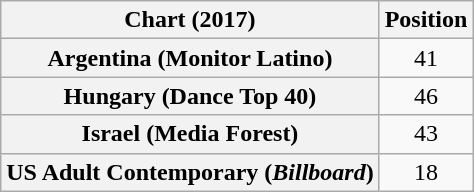<table class="wikitable sortable plainrowheaders" style="text-align:center;">
<tr>
<th>Chart (2017)</th>
<th>Position</th>
</tr>
<tr>
<th scope="row">Argentina (Monitor Latino)</th>
<td>41</td>
</tr>
<tr>
<th scope="row">Hungary (Dance Top 40)</th>
<td>46</td>
</tr>
<tr>
<th scope="row">Israel (Media Forest)</th>
<td>43</td>
</tr>
<tr>
<th scope="row">US Adult Contemporary (<em>Billboard</em>)</th>
<td>18</td>
</tr>
</table>
